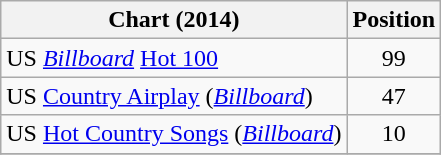<table class="wikitable sortable">
<tr>
<th scope="col">Chart (2014)</th>
<th scope="col">Position</th>
</tr>
<tr>
<td>US <em><a href='#'>Billboard</a></em> <a href='#'>Hot 100</a></td>
<td align="center">99</td>
</tr>
<tr>
<td>US <a href='#'>Country Airplay</a> (<em><a href='#'>Billboard</a></em>)</td>
<td align="center">47</td>
</tr>
<tr>
<td>US <a href='#'>Hot Country Songs</a> (<em><a href='#'>Billboard</a></em>)</td>
<td align="center">10</td>
</tr>
<tr>
</tr>
</table>
